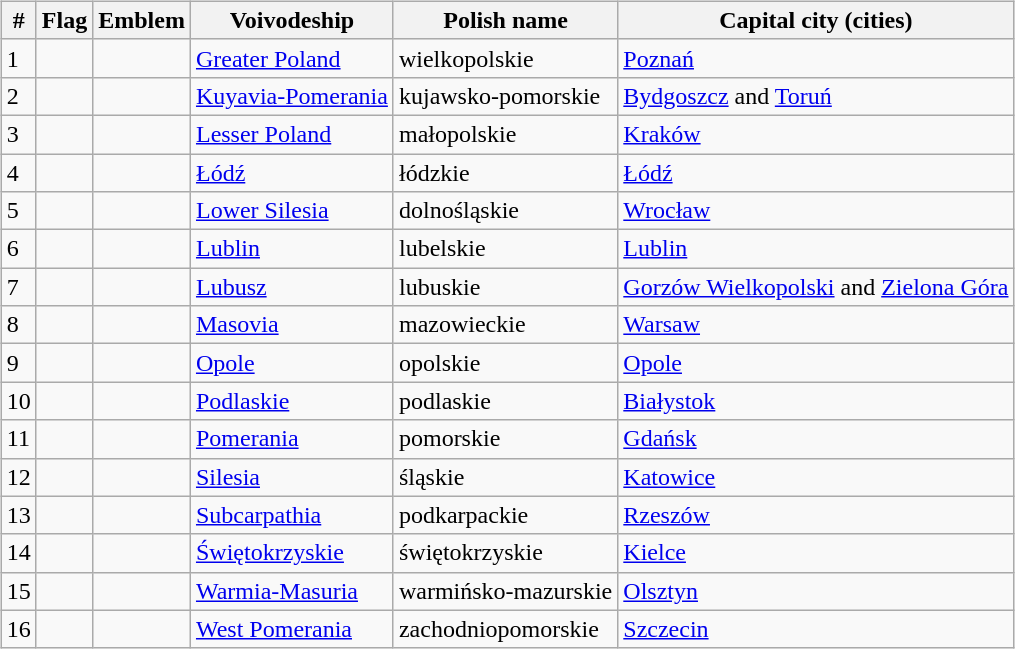<table>
<tr>
<td><br><table class="wikitable sortable">
<tr>
<th>#</th>
<th>Flag</th>
<th>Emblem</th>
<th>Voivodeship</th>
<th>Polish name</th>
<th>Capital city (cities)</th>
</tr>
<tr>
<td valign="center">1</td>
<td></td>
<td></td>
<td><a href='#'>Greater Poland</a></td>
<td>wielkopolskie</td>
<td><a href='#'>Poznań</a></td>
</tr>
<tr>
<td valign="center">2</td>
<td></td>
<td></td>
<td><a href='#'>Kuyavia-Pomerania</a></td>
<td>kujawsko-pomorskie</td>
<td><a href='#'>Bydgoszcz</a> and <a href='#'>Toruń</a></td>
</tr>
<tr>
<td valign="center">3</td>
<td></td>
<td></td>
<td><a href='#'>Lesser Poland</a></td>
<td>małopolskie</td>
<td><a href='#'>Kraków</a></td>
</tr>
<tr>
<td valign="center">4</td>
<td></td>
<td></td>
<td><a href='#'>Łódź</a></td>
<td>łódzkie</td>
<td><a href='#'>Łódź</a></td>
</tr>
<tr>
<td valign="center">5</td>
<td></td>
<td></td>
<td><a href='#'>Lower Silesia</a></td>
<td>dolnośląskie</td>
<td><a href='#'>Wrocław</a></td>
</tr>
<tr>
<td valign="center">6</td>
<td></td>
<td></td>
<td><a href='#'>Lublin</a></td>
<td>lubelskie</td>
<td><a href='#'>Lublin</a></td>
</tr>
<tr>
<td valign="center">7</td>
<td></td>
<td></td>
<td><a href='#'>Lubusz</a></td>
<td>lubuskie</td>
<td><a href='#'>Gorzów Wielkopolski</a> and <a href='#'>Zielona Góra</a></td>
</tr>
<tr>
<td valign="center">8</td>
<td></td>
<td></td>
<td><a href='#'>Masovia</a></td>
<td>mazowieckie</td>
<td><a href='#'>Warsaw</a></td>
</tr>
<tr>
<td valign="center">9</td>
<td></td>
<td></td>
<td><a href='#'>Opole</a></td>
<td>opolskie</td>
<td><a href='#'>Opole</a></td>
</tr>
<tr>
<td valign="center">10</td>
<td></td>
<td></td>
<td><a href='#'>Podlaskie</a></td>
<td>podlaskie</td>
<td><a href='#'>Białystok</a></td>
</tr>
<tr>
<td valign="center">11</td>
<td></td>
<td></td>
<td><a href='#'>Pomerania</a></td>
<td>pomorskie</td>
<td><a href='#'>Gdańsk</a></td>
</tr>
<tr>
<td valign="center">12</td>
<td></td>
<td></td>
<td><a href='#'>Silesia</a></td>
<td>śląskie</td>
<td><a href='#'>Katowice</a></td>
</tr>
<tr>
<td valign="center">13</td>
<td></td>
<td></td>
<td><a href='#'>Subcarpathia</a></td>
<td>podkarpackie</td>
<td><a href='#'>Rzeszów</a></td>
</tr>
<tr>
<td valign="center">14</td>
<td></td>
<td></td>
<td><a href='#'>Świętokrzyskie</a></td>
<td>świętokrzyskie</td>
<td><a href='#'>Kielce</a></td>
</tr>
<tr>
<td valign="center">15</td>
<td></td>
<td></td>
<td><a href='#'>Warmia-Masuria</a></td>
<td>warmińsko-mazurskie</td>
<td><a href='#'>Olsztyn</a></td>
</tr>
<tr>
<td valign="center">16</td>
<td></td>
<td></td>
<td><a href='#'>West Pomerania</a></td>
<td>zachodniopomorskie</td>
<td><a href='#'>Szczecin</a></td>
</tr>
</table>
</td>
</tr>
</table>
